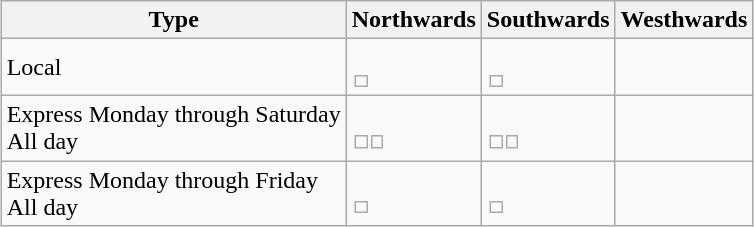<table class="wikitable" style="margin-left: auto; margin-right: auto; border: none;">
<tr>
<th>Type</th>
<th>Northwards</th>
<th>Southwards</th>
<th>Westhwards</th>
</tr>
<tr>
<td>Local</td>
<td><br><table style="border:0px;">
<tr>
<td></td>
</tr>
</table>
</td>
<td><br><table style="border:0px;">
<tr>
<td></td>
</tr>
</table>
</td>
<td></td>
</tr>
<tr>
<td>Express Monday through Saturday<br>All day</td>
<td><br><table style="border:0px;">
<tr>
<td></td>
<td></td>
</tr>
</table>
</td>
<td><br><table style="border:0px;">
<tr>
<td></td>
<td></td>
</tr>
</table>
</td>
<td></td>
</tr>
<tr>
<td>Express Monday through Friday<br>All day</td>
<td><br><table style="border:0px;">
<tr>
<td></td>
</tr>
</table>
</td>
<td><br><table style="border:0px;">
<tr>
<td></td>
</tr>
</table>
</td>
<td></td>
</tr>
</table>
